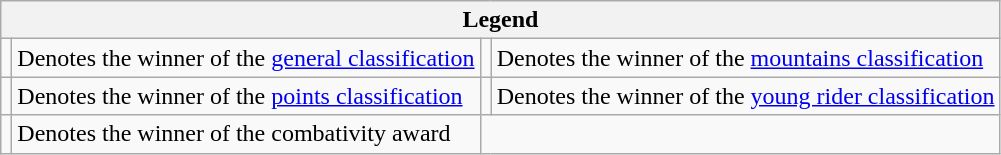<table class="wikitable">
<tr>
<th colspan="4">Legend</th>
</tr>
<tr>
<td></td>
<td>Denotes the winner of the <a href='#'>general classification</a></td>
<td></td>
<td>Denotes the winner of the <a href='#'>mountains classification</a></td>
</tr>
<tr>
<td></td>
<td>Denotes the winner of the <a href='#'>points classification</a></td>
<td></td>
<td>Denotes the winner of the <a href='#'>young rider classification</a></td>
</tr>
<tr>
<td></td>
<td>Denotes the winner of the combativity award</td>
</tr>
</table>
